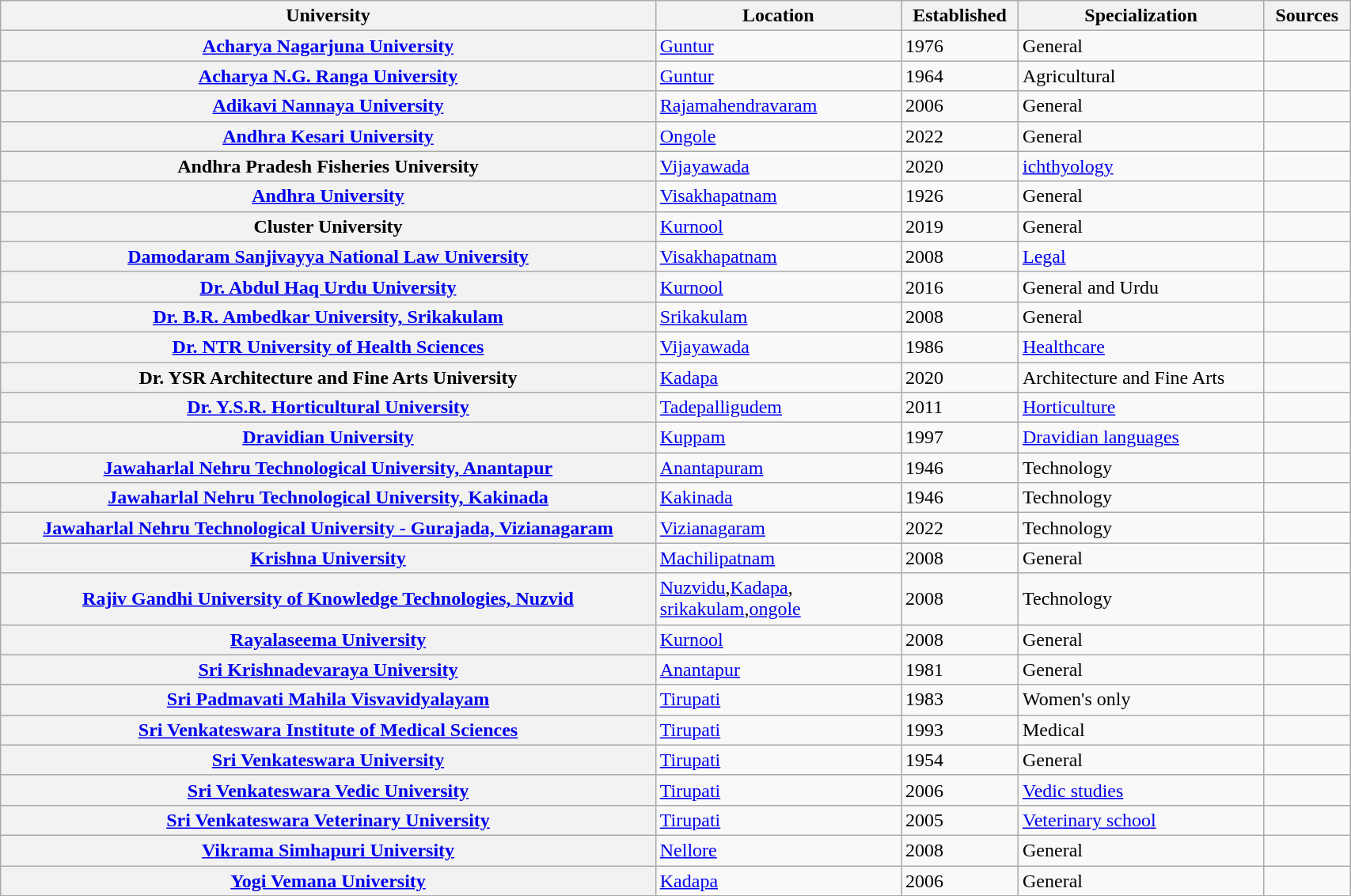<table class="wikitable sortable collapsible plainrowheaders static-row-numbers" border="1" style="text-align:left; width:90%">
<tr>
<th scope="col" style="width: 40%;">University</th>
<th scope="col" style="width: 15%;">Location</th>
<th scope="col" style="width: 5%;">Established</th>
<th scope="col" style="width: 15%;">Specialization</th>
<th scope="col" style="width: 5%;" class="unsortable">Sources</th>
</tr>
<tr>
<th scope="row"><a href='#'>Acharya Nagarjuna University</a></th>
<td><a href='#'>Guntur</a></td>
<td>1976</td>
<td>General</td>
<td></td>
</tr>
<tr>
<th scope="row"><a href='#'>Acharya N.G. Ranga University</a></th>
<td><a href='#'>Guntur</a></td>
<td>1964</td>
<td>Agricultural</td>
<td></td>
</tr>
<tr>
<th scope="row"><a href='#'>Adikavi Nannaya University</a></th>
<td><a href='#'>Rajamahendravaram</a></td>
<td>2006</td>
<td>General</td>
<td></td>
</tr>
<tr>
<th scope="row"><a href='#'>Andhra Kesari University</a></th>
<td><a href='#'>Ongole</a></td>
<td>2022</td>
<td>General</td>
<td></td>
</tr>
<tr>
<th scope="row">Andhra Pradesh Fisheries University</th>
<td><a href='#'>Vijayawada</a></td>
<td>2020</td>
<td><a href='#'>ichthyology</a></td>
<td></td>
</tr>
<tr>
<th scope="row"><a href='#'>Andhra University</a></th>
<td><a href='#'>Visakhapatnam</a></td>
<td>1926</td>
<td>General</td>
<td></td>
</tr>
<tr>
<th scope="row">Cluster University</th>
<td><a href='#'>Kurnool</a></td>
<td>2019</td>
<td>General</td>
<td></td>
</tr>
<tr>
<th scope="row"><a href='#'>Damodaram Sanjivayya National Law University</a></th>
<td><a href='#'>Visakhapatnam</a></td>
<td>2008</td>
<td><a href='#'>Legal</a></td>
<td></td>
</tr>
<tr>
<th scope="row"><a href='#'>Dr. Abdul Haq Urdu University</a></th>
<td><a href='#'>Kurnool</a></td>
<td>2016</td>
<td>General and Urdu</td>
<td></td>
</tr>
<tr>
<th scope="row"><a href='#'>Dr. B.R. Ambedkar University, Srikakulam</a></th>
<td><a href='#'>Srikakulam</a></td>
<td>2008</td>
<td>General</td>
<td></td>
</tr>
<tr>
<th scope="row"><a href='#'>Dr. NTR University of Health Sciences</a></th>
<td><a href='#'>Vijayawada</a></td>
<td>1986</td>
<td><a href='#'>Healthcare</a></td>
<td></td>
</tr>
<tr>
<th scope="row">Dr. YSR Architecture and Fine Arts University</th>
<td><a href='#'>Kadapa</a></td>
<td>2020</td>
<td>Architecture and Fine Arts</td>
<td></td>
</tr>
<tr>
<th scope="row"><a href='#'>Dr. Y.S.R. Horticultural University</a></th>
<td><a href='#'>Tadepalligudem</a></td>
<td>2011</td>
<td><a href='#'>Horticulture</a></td>
<td></td>
</tr>
<tr>
<th scope="row"><a href='#'>Dravidian University</a></th>
<td><a href='#'>Kuppam</a></td>
<td>1997</td>
<td><a href='#'>Dravidian languages</a></td>
<td></td>
</tr>
<tr>
<th scope="row"><a href='#'>Jawaharlal Nehru Technological University, Anantapur</a></th>
<td><a href='#'>Anantapuram</a></td>
<td>1946</td>
<td>Technology</td>
<td></td>
</tr>
<tr>
<th scope="row"><a href='#'>Jawaharlal Nehru Technological University, Kakinada</a></th>
<td><a href='#'>Kakinada</a></td>
<td>1946</td>
<td>Technology</td>
<td></td>
</tr>
<tr>
<th scope="row"><a href='#'>Jawaharlal Nehru Technological University - Gurajada, Vizianagaram</a></th>
<td><a href='#'>Vizianagaram</a></td>
<td>2022</td>
<td>Technology</td>
<td></td>
</tr>
<tr>
<th scope="row"><a href='#'>Krishna University</a></th>
<td><a href='#'>Machilipatnam</a></td>
<td>2008</td>
<td>General</td>
<td></td>
</tr>
<tr>
<th scope="row"><a href='#'>Rajiv Gandhi University of Knowledge Technologies, Nuzvid</a></th>
<td><a href='#'>Nuzvidu</a>,<a href='#'>Kadapa</a>,<br><a href='#'>srikakulam</a>,<a href='#'>ongole</a></td>
<td>2008</td>
<td>Technology</td>
<td></td>
</tr>
<tr>
<th scope="row"><a href='#'>Rayalaseema University</a></th>
<td><a href='#'>Kurnool</a></td>
<td>2008</td>
<td>General</td>
<td></td>
</tr>
<tr>
<th scope="row"><a href='#'>Sri Krishnadevaraya University</a></th>
<td><a href='#'>Anantapur</a></td>
<td>1981</td>
<td>General</td>
<td></td>
</tr>
<tr>
<th scope="row"><a href='#'>Sri Padmavati Mahila Visvavidyalayam</a></th>
<td><a href='#'>Tirupati</a></td>
<td>1983</td>
<td>Women's only</td>
<td></td>
</tr>
<tr>
<th scope="row"><a href='#'>Sri Venkateswara Institute of Medical Sciences</a></th>
<td><a href='#'>Tirupati</a></td>
<td>1993</td>
<td>Medical</td>
<td></td>
</tr>
<tr>
<th scope="row"><a href='#'>Sri Venkateswara University</a></th>
<td><a href='#'>Tirupati</a></td>
<td>1954</td>
<td>General</td>
<td></td>
</tr>
<tr>
<th scope="row"><a href='#'>Sri Venkateswara Vedic University</a></th>
<td><a href='#'>Tirupati</a></td>
<td>2006</td>
<td><a href='#'>Vedic studies</a></td>
<td></td>
</tr>
<tr>
<th scope="row"><a href='#'>Sri Venkateswara Veterinary University</a></th>
<td><a href='#'>Tirupati</a></td>
<td>2005</td>
<td><a href='#'>Veterinary school</a></td>
<td></td>
</tr>
<tr>
<th scope="row"><a href='#'>Vikrama Simhapuri University</a></th>
<td><a href='#'>Nellore</a></td>
<td>2008</td>
<td>General</td>
<td></td>
</tr>
<tr>
<th scope="row"><a href='#'>Yogi Vemana University</a></th>
<td><a href='#'>Kadapa</a></td>
<td>2006</td>
<td>General</td>
<td></td>
</tr>
</table>
